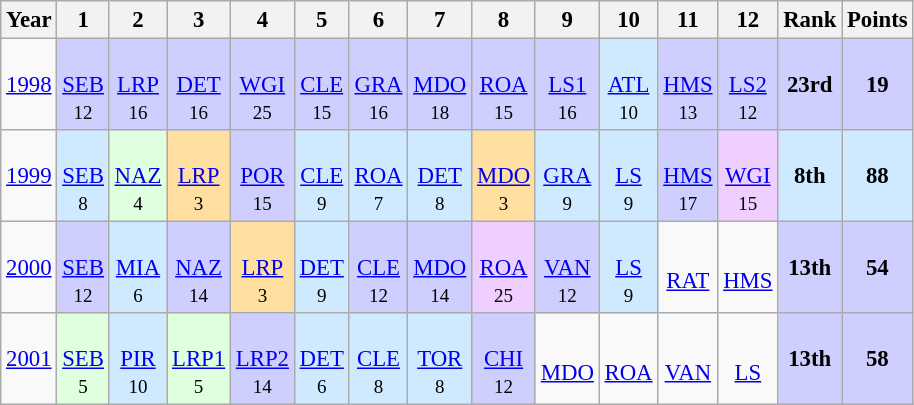<table class="wikitable" style="text-align:center; font-size:95%">
<tr>
<th>Year</th>
<th>1</th>
<th>2</th>
<th>3</th>
<th>4</th>
<th>5</th>
<th>6</th>
<th>7</th>
<th>8</th>
<th>9</th>
<th>10</th>
<th>11</th>
<th>12</th>
<th>Rank</th>
<th>Points</th>
</tr>
<tr>
<td><a href='#'>1998</a></td>
<td style="background:#CFCFFF;"><br><a href='#'>SEB</a><br><small>12</small></td>
<td style="background:#CFCFFF;"><br><a href='#'>LRP</a><br><small>16</small></td>
<td style="background:#CFCFFF;"><br><a href='#'>DET</a><br><small>16</small></td>
<td style="background:#CFCFFF;"><br><a href='#'>WGI</a><br><small>25</small></td>
<td style="background:#CFCFFF;"><br><a href='#'>CLE</a><br><small>15</small></td>
<td style="background:#CFCFFF;"><br><a href='#'>GRA</a><br><small>16</small></td>
<td style="background:#CFCFFF;"><br><a href='#'>MDO</a><br><small>18</small></td>
<td style="background:#CFCFFF;"><br><a href='#'>ROA</a><br><small>15</small></td>
<td style="background:#CFCFFF;"><br><a href='#'>LS1</a><br><small>16</small></td>
<td style="background:#CFEAFF;"><br><a href='#'>ATL</a><br><small>10</small></td>
<td style="background:#CFCFFF;"><br><a href='#'>HMS</a><br><small>13</small></td>
<td style="background:#CFCFFF;"><br><a href='#'>LS2</a><br><small>12</small></td>
<td style="background:#CFCFFF;"><strong>23rd</strong></td>
<td style="background:#CFCFFF;"><strong>19</strong></td>
</tr>
<tr>
<td><a href='#'>1999</a></td>
<td style="background:#CFEAFF;"><br><a href='#'>SEB</a><br><small>8</small></td>
<td style="background:#DFFFDF;"><br><a href='#'>NAZ</a><br><small>4</small></td>
<td style="background:#FFDF9F;"><br><a href='#'>LRP</a><br><small>3</small></td>
<td style="background:#CFCFFF;"><br><a href='#'>POR</a><br><small>15</small></td>
<td style="background:#CFEAFF;"><br><a href='#'>CLE</a><br><small>9</small></td>
<td style="background:#CFEAFF;"><br><a href='#'>ROA</a><br><small>7</small></td>
<td style="background:#CFEAFF;"><br><a href='#'>DET</a><br><small>8</small></td>
<td style="background:#FFDF9F;"><br><a href='#'>MDO</a><br><small>3</small></td>
<td style="background:#CFEAFF;"><br><a href='#'>GRA</a><br><small>9</small></td>
<td style="background:#CFEAFF;"><br><a href='#'>LS</a><br><small>9</small></td>
<td style="background:#CFCFFF;"><br><a href='#'>HMS</a><br><small>17</small></td>
<td style="background:#EFCFFF;"><br><a href='#'>WGI</a><br><small>15</small></td>
<td style="background:#CFEAFF;"><strong>8th</strong></td>
<td style="background:#CFEAFF;"><strong>88</strong></td>
</tr>
<tr>
<td><a href='#'>2000</a></td>
<td style="background:#CFCFFF;"><br><a href='#'>SEB</a><br><small>12</small></td>
<td style="background:#CFEAFF;"><br><a href='#'>MIA</a><br><small>6</small></td>
<td style="background:#CFCFFF;"><br><a href='#'>NAZ</a><br><small>14</small></td>
<td style="background:#FFDF9F;"><br><a href='#'>LRP</a><br><small>3</small></td>
<td style="background:#CFEAFF;"><br><a href='#'>DET</a><br><small>9</small></td>
<td style="background:#CFCFFF;"><br><a href='#'>CLE</a><br><small>12</small></td>
<td style="background:#CFCFFF;"><br><a href='#'>MDO</a><br><small>14</small></td>
<td style="background:#EFCFFF;"><br><a href='#'>ROA</a><br><small>25</small></td>
<td style="background:#CFCFFF;"><br><a href='#'>VAN</a><br><small>12</small></td>
<td style="background:#CFEAFF;"><br><a href='#'>LS</a><br><small>9</small></td>
<td><br><a href='#'>RAT</a></td>
<td><br><a href='#'>HMS</a></td>
<td style="background:#CFCFFF;"><strong>13th</strong></td>
<td style="background:#CFCFFF;"><strong>54</strong></td>
</tr>
<tr>
<td><a href='#'>2001</a></td>
<td style="background:#DFFFDF;"><br><a href='#'>SEB</a><br><small>5</small></td>
<td style="background:#CFEAFF;"><br><a href='#'>PIR</a><br><small>10</small></td>
<td style="background:#DFFFDF;"><br><a href='#'>LRP1</a><br><small>5</small></td>
<td style="background:#CFCFFF;"><br><a href='#'>LRP2</a><br><small>14</small></td>
<td style="background:#CFEAFF;"><br><a href='#'>DET</a><br><small>6</small></td>
<td style="background:#CFEAFF;"><br><a href='#'>CLE</a><br><small>8</small></td>
<td style="background:#CFEAFF;"><br><a href='#'>TOR</a><br><small>8</small></td>
<td style="background:#CFCFFF;"><br><a href='#'>CHI</a><br><small>12</small></td>
<td><br><a href='#'>MDO</a></td>
<td><br><a href='#'>ROA</a></td>
<td><br><a href='#'>VAN</a></td>
<td><br><a href='#'>LS</a></td>
<td style="background:#CFCFFF;"><strong>13th</strong></td>
<td style="background:#CFCFFF;"><strong>58</strong></td>
</tr>
</table>
